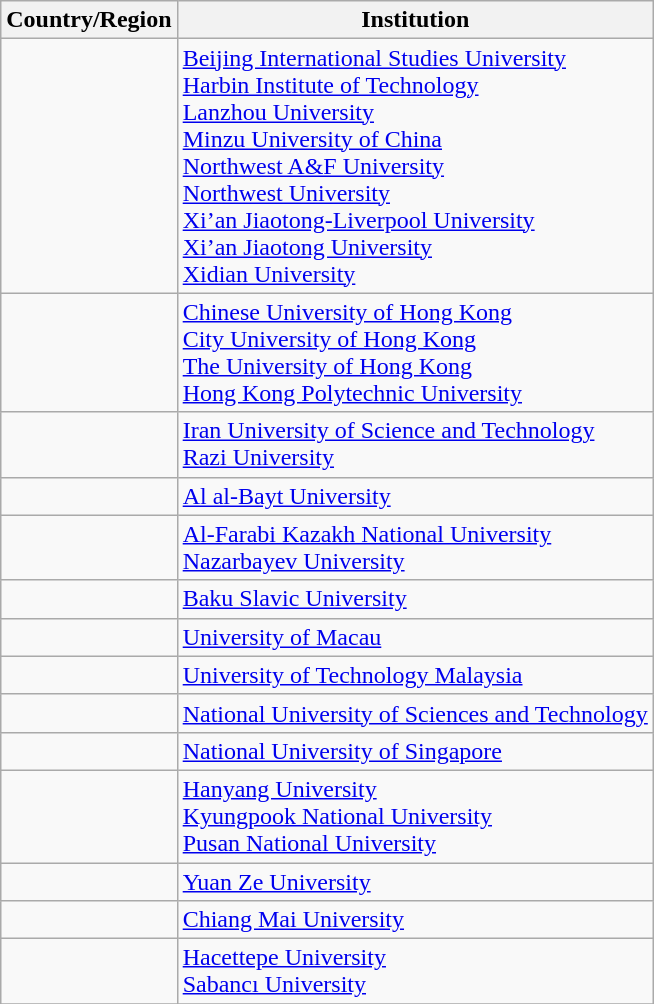<table class="wikitable sortable">
<tr>
<th>Country/Region</th>
<th>Institution</th>
</tr>
<tr>
<td></td>
<td><a href='#'>Beijing International Studies University</a><br><a href='#'>Harbin Institute of Technology</a><br><a href='#'>Lanzhou University</a><br><a href='#'>Minzu University of China</a><br><a href='#'>Northwest A&F University</a><br><a href='#'>Northwest University</a><br><a href='#'>Xi’an Jiaotong-Liverpool University</a><br><a href='#'>Xi’an Jiaotong University</a><br><a href='#'>Xidian University</a></td>
</tr>
<tr>
<td></td>
<td><a href='#'>Chinese University of Hong Kong</a><br><a href='#'>City University of Hong Kong</a><br><a href='#'>The University of Hong Kong</a><br><a href='#'>Hong Kong Polytechnic University</a></td>
</tr>
<tr>
<td></td>
<td><a href='#'>Iran University of Science and Technology</a><br><a href='#'>Razi University</a></td>
</tr>
<tr>
<td></td>
<td><a href='#'>Al al-Bayt University</a></td>
</tr>
<tr>
<td></td>
<td><a href='#'>Al-Farabi Kazakh National University</a><br><a href='#'>Nazarbayev University</a></td>
</tr>
<tr>
<td></td>
<td><a href='#'>Baku Slavic University</a></td>
</tr>
<tr>
<td></td>
<td><a href='#'>University of Macau</a></td>
</tr>
<tr>
<td></td>
<td><a href='#'>University of Technology Malaysia</a></td>
</tr>
<tr>
<td></td>
<td><a href='#'>National University of Sciences and Technology</a></td>
</tr>
<tr>
<td></td>
<td><a href='#'>National University of Singapore</a></td>
</tr>
<tr>
<td></td>
<td><a href='#'>Hanyang University</a><br><a href='#'>Kyungpook National University</a><br><a href='#'>Pusan National University</a></td>
</tr>
<tr>
<td></td>
<td><a href='#'>Yuan Ze University</a></td>
</tr>
<tr>
<td></td>
<td><a href='#'>Chiang Mai University</a></td>
</tr>
<tr>
<td></td>
<td><a href='#'>Hacettepe University</a><br><a href='#'>Sabancı University</a></td>
</tr>
<tr>
</tr>
</table>
